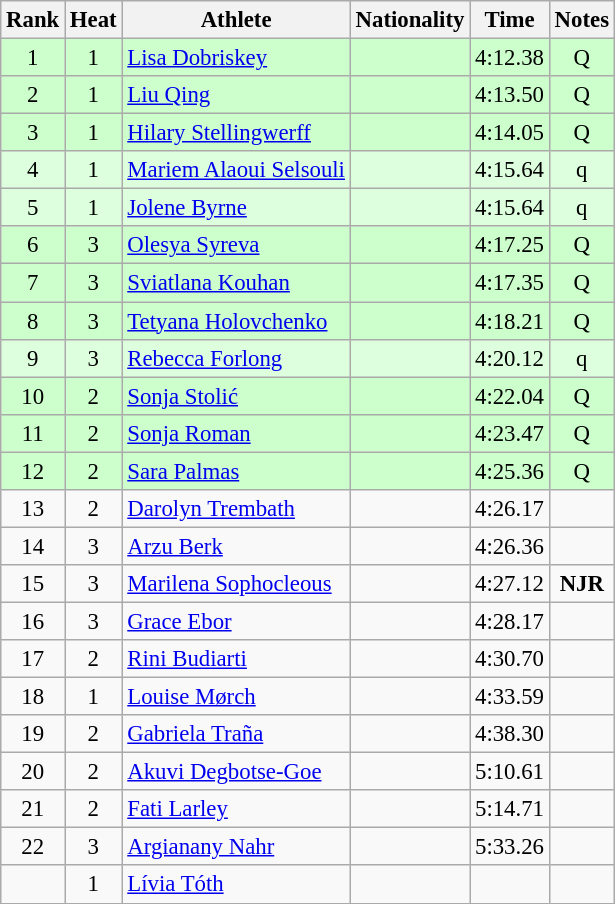<table class="wikitable sortable" style="text-align:center;font-size:95%">
<tr>
<th>Rank</th>
<th>Heat</th>
<th>Athlete</th>
<th>Nationality</th>
<th>Time</th>
<th>Notes</th>
</tr>
<tr bgcolor=ccffcc>
<td>1</td>
<td>1</td>
<td align="left"><a href='#'>Lisa Dobriskey</a></td>
<td align=left></td>
<td>4:12.38</td>
<td>Q</td>
</tr>
<tr bgcolor=ccffcc>
<td>2</td>
<td>1</td>
<td align="left"><a href='#'>Liu Qing</a></td>
<td align=left></td>
<td>4:13.50</td>
<td>Q</td>
</tr>
<tr bgcolor=ccffcc>
<td>3</td>
<td>1</td>
<td align="left"><a href='#'>Hilary Stellingwerff</a></td>
<td align=left></td>
<td>4:14.05</td>
<td>Q</td>
</tr>
<tr bgcolor=ddffdd>
<td>4</td>
<td>1</td>
<td align="left"><a href='#'>Mariem Alaoui Selsouli</a></td>
<td align=left></td>
<td>4:15.64</td>
<td>q</td>
</tr>
<tr bgcolor=ddffdd>
<td>5</td>
<td>1</td>
<td align="left"><a href='#'>Jolene Byrne</a></td>
<td align=left></td>
<td>4:15.64</td>
<td>q</td>
</tr>
<tr bgcolor=ccffcc>
<td>6</td>
<td>3</td>
<td align="left"><a href='#'>Olesya Syreva</a></td>
<td align=left></td>
<td>4:17.25</td>
<td>Q</td>
</tr>
<tr bgcolor=ccffcc>
<td>7</td>
<td>3</td>
<td align="left"><a href='#'>Sviatlana Kouhan</a></td>
<td align=left></td>
<td>4:17.35</td>
<td>Q</td>
</tr>
<tr bgcolor=ccffcc>
<td>8</td>
<td>3</td>
<td align="left"><a href='#'>Tetyana Holovchenko</a></td>
<td align=left></td>
<td>4:18.21</td>
<td>Q</td>
</tr>
<tr bgcolor=ddffdd>
<td>9</td>
<td>3</td>
<td align="left"><a href='#'>Rebecca Forlong</a></td>
<td align=left></td>
<td>4:20.12</td>
<td>q</td>
</tr>
<tr bgcolor=ccffcc>
<td>10</td>
<td>2</td>
<td align="left"><a href='#'>Sonja Stolić</a></td>
<td align=left></td>
<td>4:22.04</td>
<td>Q</td>
</tr>
<tr bgcolor=ccffcc>
<td>11</td>
<td>2</td>
<td align="left"><a href='#'>Sonja Roman</a></td>
<td align=left></td>
<td>4:23.47</td>
<td>Q</td>
</tr>
<tr bgcolor=ccffcc>
<td>12</td>
<td>2</td>
<td align="left"><a href='#'>Sara Palmas</a></td>
<td align=left></td>
<td>4:25.36</td>
<td>Q</td>
</tr>
<tr>
<td>13</td>
<td>2</td>
<td align="left"><a href='#'>Darolyn Trembath</a></td>
<td align=left></td>
<td>4:26.17</td>
<td></td>
</tr>
<tr>
<td>14</td>
<td>3</td>
<td align="left"><a href='#'>Arzu Berk</a></td>
<td align=left></td>
<td>4:26.36</td>
<td></td>
</tr>
<tr>
<td>15</td>
<td>3</td>
<td align="left"><a href='#'>Marilena Sophocleous</a></td>
<td align=left></td>
<td>4:27.12</td>
<td><strong>NJR</strong></td>
</tr>
<tr>
<td>16</td>
<td>3</td>
<td align="left"><a href='#'>Grace Ebor</a></td>
<td align=left></td>
<td>4:28.17</td>
<td></td>
</tr>
<tr>
<td>17</td>
<td>2</td>
<td align="left"><a href='#'>Rini Budiarti</a></td>
<td align=left></td>
<td>4:30.70</td>
<td></td>
</tr>
<tr>
<td>18</td>
<td>1</td>
<td align="left"><a href='#'>Louise Mørch</a></td>
<td align=left></td>
<td>4:33.59</td>
<td></td>
</tr>
<tr>
<td>19</td>
<td>2</td>
<td align="left"><a href='#'>Gabriela Traña</a></td>
<td align=left></td>
<td>4:38.30</td>
<td></td>
</tr>
<tr>
<td>20</td>
<td>2</td>
<td align="left"><a href='#'>Akuvi Degbotse-Goe</a></td>
<td align=left></td>
<td>5:10.61</td>
<td></td>
</tr>
<tr>
<td>21</td>
<td>2</td>
<td align="left"><a href='#'>Fati Larley</a></td>
<td align=left></td>
<td>5:14.71</td>
<td></td>
</tr>
<tr>
<td>22</td>
<td>3</td>
<td align="left"><a href='#'>Argianany Nahr</a></td>
<td align=left></td>
<td>5:33.26</td>
<td></td>
</tr>
<tr>
<td></td>
<td>1</td>
<td align="left"><a href='#'>Lívia Tóth</a></td>
<td align=left></td>
<td></td>
<td></td>
</tr>
</table>
